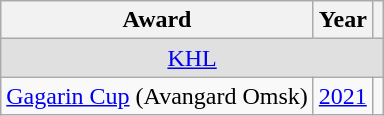<table class="wikitable">
<tr>
<th>Award</th>
<th>Year</th>
<th></th>
</tr>
<tr ALIGN="center" bgcolor="#e0e0e0">
<td colspan="3"><a href='#'>KHL</a></td>
</tr>
<tr>
<td><a href='#'>Gagarin Cup</a> (Avangard Omsk)</td>
<td><a href='#'>2021</a></td>
<td></td>
</tr>
</table>
